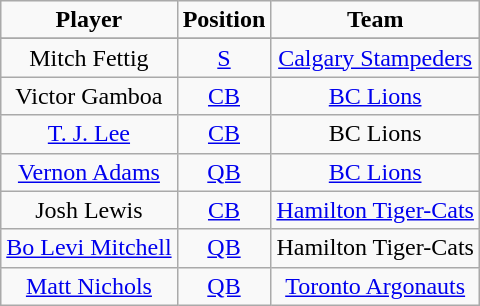<table class="wikitable" style="text-align:center;">
<tr>
<td><strong>Player</strong></td>
<td><strong>Position</strong></td>
<td><strong>Team</strong></td>
</tr>
<tr bgcolor=#e3e3e3>
</tr>
<tr>
<td>Mitch Fettig</td>
<td><a href='#'>S</a></td>
<td><a href='#'>Calgary Stampeders</a></td>
</tr>
<tr>
<td>Victor Gamboa</td>
<td><a href='#'>CB</a></td>
<td><a href='#'>BC Lions</a></td>
</tr>
<tr>
<td><a href='#'>T. J. Lee</a></td>
<td><a href='#'>CB</a></td>
<td>BC Lions</td>
</tr>
<tr>
<td><a href='#'>Vernon Adams</a></td>
<td><a href='#'>QB</a></td>
<td><a href='#'>BC Lions</a></td>
</tr>
<tr>
<td>Josh Lewis</td>
<td><a href='#'>CB</a></td>
<td><a href='#'>Hamilton Tiger-Cats</a></td>
</tr>
<tr>
<td><a href='#'>Bo Levi Mitchell</a></td>
<td><a href='#'>QB</a></td>
<td>Hamilton Tiger-Cats</td>
</tr>
<tr>
<td><a href='#'>Matt Nichols</a></td>
<td><a href='#'>QB</a></td>
<td><a href='#'>Toronto Argonauts</a></td>
</tr>
</table>
